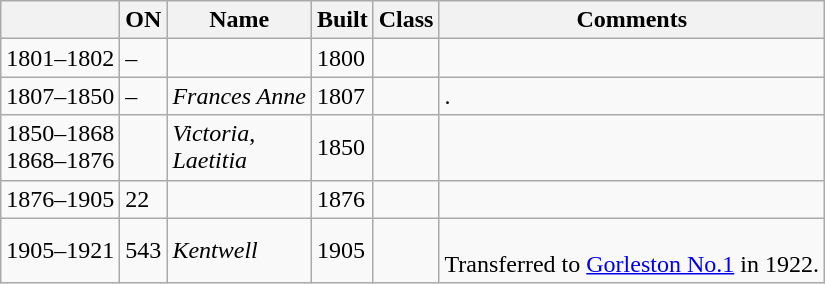<table class="wikitable">
<tr>
<th></th>
<th>ON</th>
<th>Name</th>
<th>Built</th>
<th>Class</th>
<th>Comments</th>
</tr>
<tr>
<td>1801–1802</td>
<td>–</td>
<td></td>
<td>1800</td>
<td></td>
<td></td>
</tr>
<tr>
<td>1807–1850</td>
<td>–</td>
<td><em>Frances Anne</em></td>
<td>1807</td>
<td></td>
<td>.</td>
</tr>
<tr>
<td>1850–1868<br>1868–1876</td>
<td></td>
<td><em>Victoria</em>,<br><em>Laetitia</em></td>
<td>1850</td>
<td></td>
<td></td>
</tr>
<tr>
<td>1876–1905</td>
<td>22</td>
<td></td>
<td>1876</td>
<td></td>
<td></td>
</tr>
<tr>
<td>1905–1921</td>
<td>543</td>
<td><em>Kentwell</em></td>
<td>1905</td>
<td></td>
<td><br>Transferred to <a href='#'>Gorleston No.1</a> in 1922.</td>
</tr>
</table>
